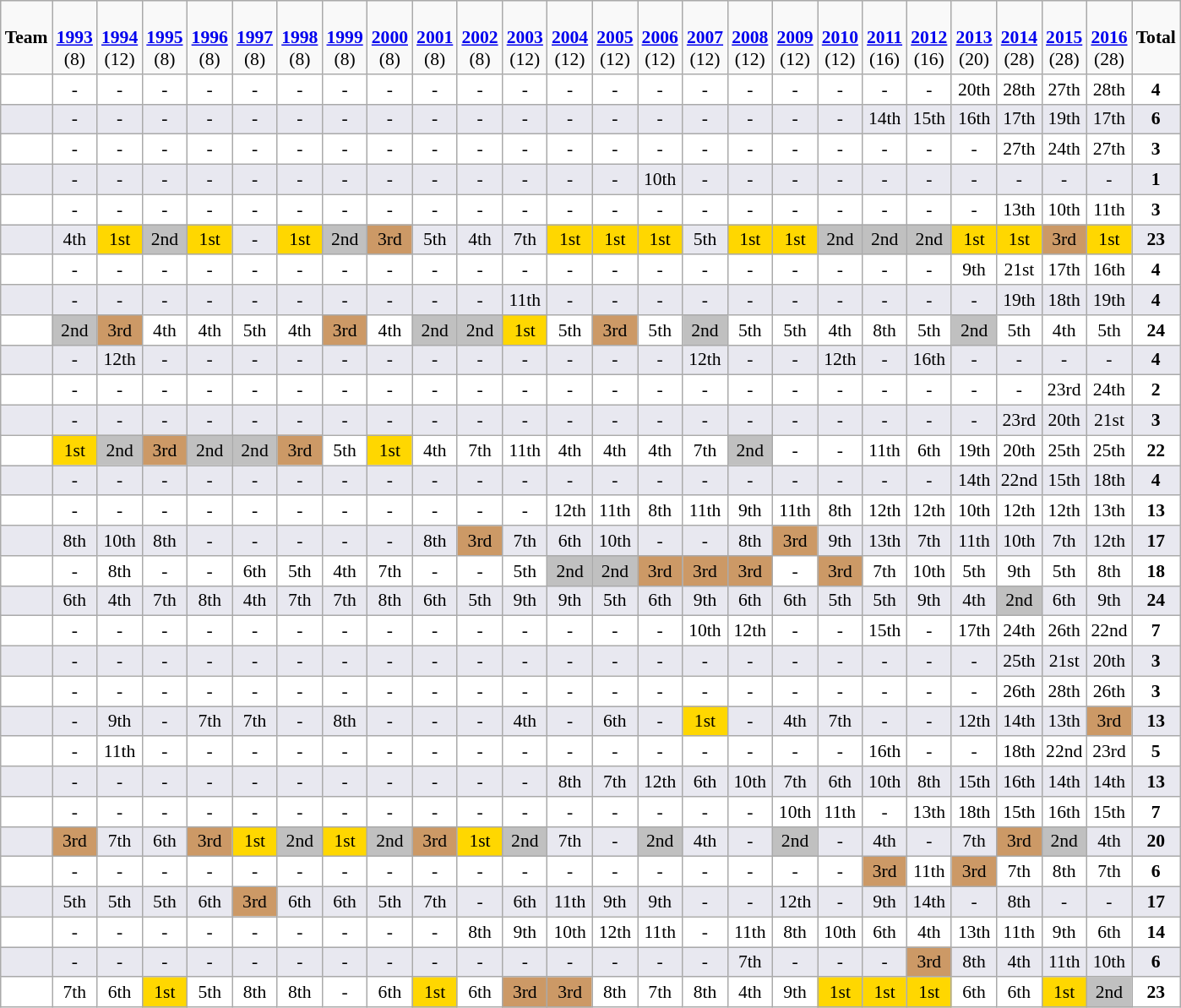<table class="wikitable shortable" style="text-align:center; font-size:90%">
<tr bgcolor=>
<td><strong>Team</strong></td>
<td><strong><br><a href='#'>1993</a><br></strong>(8)</td>
<td><strong><br><a href='#'>1994</a><br></strong>(12)</td>
<td><strong><br><a href='#'>1995</a><br></strong>(8)</td>
<td><strong><br><a href='#'>1996</a><br></strong>(8)</td>
<td><strong><br><a href='#'>1997</a><br></strong>(8)</td>
<td><strong><br><a href='#'>1998</a><br></strong>(8)</td>
<td><strong><br><a href='#'>1999</a><br></strong>(8)</td>
<td><strong><br><a href='#'>2000</a><br></strong>(8)</td>
<td><strong><br><a href='#'>2001</a><br></strong>(8)</td>
<td><strong><br><a href='#'>2002</a><br></strong>(8)</td>
<td><strong><br><a href='#'>2003</a><br></strong>(12)</td>
<td><strong><br><a href='#'>2004</a><br></strong>(12)</td>
<td><strong><br><a href='#'>2005</a><br></strong>(12)</td>
<td><strong><br><a href='#'>2006</a><br></strong>(12)</td>
<td><strong><br><a href='#'>2007</a><br></strong>(12)</td>
<td><strong><br><a href='#'>2008</a><br></strong>(12)</td>
<td><strong><br><a href='#'>2009</a><br></strong>(12)</td>
<td><strong><br><a href='#'>2010</a><br></strong>(12)</td>
<td><strong><br><a href='#'>2011</a><br></strong>(16)</td>
<td><strong><br><a href='#'>2012</a><br></strong>(16)</td>
<td><strong><br><a href='#'>2013</a><br></strong>(20)</td>
<td><strong><br><a href='#'>2014</a><br></strong>(28)</td>
<td><strong><br><a href='#'>2015</a><br></strong>(28)</td>
<td><strong><br><a href='#'>2016</a><br></strong>(28)</td>
<td><strong>Total</strong></td>
</tr>
<tr bgcolor= #FFFFFF>
<td align=left></td>
<td>-</td>
<td>-</td>
<td>-</td>
<td>-</td>
<td>-</td>
<td>-</td>
<td>-</td>
<td>-</td>
<td>-</td>
<td>-</td>
<td>-</td>
<td>-</td>
<td>-</td>
<td>-</td>
<td>-</td>
<td>-</td>
<td>-</td>
<td>-</td>
<td>-</td>
<td>-</td>
<td>20th</td>
<td>28th</td>
<td>27th</td>
<td>28th</td>
<td><strong>4</strong></td>
</tr>
<tr bgcolor= #E8E8F0>
<td align=left></td>
<td>-</td>
<td>-</td>
<td>-</td>
<td>-</td>
<td>-</td>
<td>-</td>
<td>-</td>
<td>-</td>
<td>-</td>
<td>-</td>
<td>-</td>
<td>-</td>
<td>-</td>
<td>-</td>
<td>-</td>
<td>-</td>
<td>-</td>
<td>-</td>
<td>14th</td>
<td>15th</td>
<td>16th</td>
<td>17th</td>
<td>19th</td>
<td>17th</td>
<td><strong>6</strong></td>
</tr>
<tr bgcolor= #FFFFFF>
<td align=left></td>
<td>-</td>
<td>-</td>
<td>-</td>
<td>-</td>
<td>-</td>
<td>-</td>
<td>-</td>
<td>-</td>
<td>-</td>
<td>-</td>
<td>-</td>
<td>-</td>
<td>-</td>
<td>-</td>
<td>-</td>
<td>-</td>
<td>-</td>
<td>-</td>
<td>-</td>
<td>-</td>
<td>-</td>
<td>27th</td>
<td>24th</td>
<td>27th</td>
<td><strong>3</strong></td>
</tr>
<tr bgcolor= #E8E8F0>
<td align=left></td>
<td>-</td>
<td>-</td>
<td>-</td>
<td>-</td>
<td>-</td>
<td>-</td>
<td>-</td>
<td>-</td>
<td>-</td>
<td>-</td>
<td>-</td>
<td>-</td>
<td>-</td>
<td>10th</td>
<td>-</td>
<td>-</td>
<td>-</td>
<td>-</td>
<td>-</td>
<td>-</td>
<td>-</td>
<td>-</td>
<td>-</td>
<td>-</td>
<td><strong>1</strong></td>
</tr>
<tr bgcolor= #FFFFFF>
<td align=left></td>
<td>-</td>
<td>-</td>
<td>-</td>
<td>-</td>
<td>-</td>
<td>-</td>
<td>-</td>
<td>-</td>
<td>-</td>
<td>-</td>
<td>-</td>
<td>-</td>
<td>-</td>
<td>-</td>
<td>-</td>
<td>-</td>
<td>-</td>
<td>-</td>
<td>-</td>
<td>-</td>
<td>-</td>
<td>13th</td>
<td>10th</td>
<td>11th</td>
<td><strong>3</strong></td>
</tr>
<tr bgcolor= #E8E8F0>
<td align=left></td>
<td>4th</td>
<td bgcolor=gold>1st</td>
<td bgcolor=silver>2nd</td>
<td bgcolor=gold>1st</td>
<td>-</td>
<td bgcolor=gold>1st</td>
<td bgcolor=silver>2nd</td>
<td bgcolor=#CC9966>3rd</td>
<td>5th</td>
<td>4th</td>
<td>7th</td>
<td bgcolor=gold>1st</td>
<td bgcolor=gold>1st</td>
<td bgcolor=gold>1st</td>
<td>5th</td>
<td bgcolor=gold>1st</td>
<td bgcolor=gold>1st</td>
<td bgcolor=silver>2nd</td>
<td bgcolor=silver>2nd</td>
<td bgcolor=silver>2nd</td>
<td bgcolor=gold>1st</td>
<td bgcolor=gold>1st</td>
<td bgcolor=#CC9966>3rd</td>
<td bgcolor=gold>1st</td>
<td><strong>23</strong></td>
</tr>
<tr bgcolor= #FFFFFF>
<td align=left></td>
<td>-</td>
<td>-</td>
<td>-</td>
<td>-</td>
<td>-</td>
<td>-</td>
<td>-</td>
<td>-</td>
<td>-</td>
<td>-</td>
<td>-</td>
<td>-</td>
<td>-</td>
<td>-</td>
<td>-</td>
<td>-</td>
<td>-</td>
<td>-</td>
<td>-</td>
<td>-</td>
<td>9th</td>
<td>21st</td>
<td>17th</td>
<td>16th</td>
<td><strong>4</strong></td>
</tr>
<tr bgcolor= #E8E8F0>
<td align=left></td>
<td>-</td>
<td>-</td>
<td>-</td>
<td>-</td>
<td>-</td>
<td>-</td>
<td>-</td>
<td>-</td>
<td>-</td>
<td>-</td>
<td>11th</td>
<td>-</td>
<td>-</td>
<td>-</td>
<td>-</td>
<td>-</td>
<td>-</td>
<td>-</td>
<td>-</td>
<td>-</td>
<td>-</td>
<td>19th</td>
<td>18th</td>
<td>19th</td>
<td><strong>4</strong></td>
</tr>
<tr bgcolor= #FFFFFF>
<td align=left></td>
<td bgcolor=silver>2nd</td>
<td bgcolor=#CC9966>3rd</td>
<td>4th</td>
<td>4th</td>
<td>5th</td>
<td>4th</td>
<td bgcolor=#CC9966>3rd</td>
<td>4th</td>
<td bgcolor=silver>2nd</td>
<td bgcolor=silver>2nd</td>
<td bgcolor=gold>1st</td>
<td>5th</td>
<td bgcolor=#CC9966>3rd</td>
<td>5th</td>
<td bgcolor=silver>2nd</td>
<td>5th</td>
<td>5th</td>
<td>4th</td>
<td>8th</td>
<td>5th</td>
<td bgcolor=silver>2nd</td>
<td>5th</td>
<td>4th</td>
<td>5th</td>
<td><strong>24</strong></td>
</tr>
<tr bgcolor= #E8E8F0>
<td align=left></td>
<td>-</td>
<td>12th</td>
<td>-</td>
<td>-</td>
<td>-</td>
<td>-</td>
<td>-</td>
<td>-</td>
<td>-</td>
<td>-</td>
<td>-</td>
<td>-</td>
<td>-</td>
<td>-</td>
<td>12th</td>
<td>-</td>
<td>-</td>
<td>12th</td>
<td>-</td>
<td>16th</td>
<td>-</td>
<td>-</td>
<td>-</td>
<td>-</td>
<td><strong>4</strong></td>
</tr>
<tr bgcolor= #FFFFFF>
<td align=left></td>
<td>-</td>
<td>-</td>
<td>-</td>
<td>-</td>
<td>-</td>
<td>-</td>
<td>-</td>
<td>-</td>
<td>-</td>
<td>-</td>
<td>-</td>
<td>-</td>
<td>-</td>
<td>-</td>
<td>-</td>
<td>-</td>
<td>-</td>
<td>-</td>
<td>-</td>
<td>-</td>
<td>-</td>
<td>-</td>
<td>23rd</td>
<td>24th</td>
<td><strong>2</strong></td>
</tr>
<tr bgcolor= #E8E8F0>
<td align=left></td>
<td>-</td>
<td>-</td>
<td>-</td>
<td>-</td>
<td>-</td>
<td>-</td>
<td>-</td>
<td>-</td>
<td>-</td>
<td>-</td>
<td>-</td>
<td>-</td>
<td>-</td>
<td>-</td>
<td>-</td>
<td>-</td>
<td>-</td>
<td>-</td>
<td>-</td>
<td>-</td>
<td>-</td>
<td>23rd</td>
<td>20th</td>
<td>21st</td>
<td><strong>3</strong></td>
</tr>
<tr bgcolor= #FFFFFF>
<td align=left></td>
<td bgcolor=gold>1st</td>
<td bgcolor=silver>2nd</td>
<td bgcolor=#CC9966>3rd</td>
<td bgcolor=silver>2nd</td>
<td bgcolor=silver>2nd</td>
<td bgcolor=#CC9966>3rd</td>
<td>5th</td>
<td bgcolor=gold>1st</td>
<td>4th</td>
<td>7th</td>
<td>11th</td>
<td>4th</td>
<td>4th</td>
<td>4th</td>
<td>7th</td>
<td bgcolor=silver>2nd</td>
<td>-</td>
<td>-</td>
<td>11th</td>
<td>6th</td>
<td>19th</td>
<td>20th</td>
<td>25th</td>
<td>25th</td>
<td><strong>22</strong></td>
</tr>
<tr bgcolor= #E8E8F0>
<td align=left></td>
<td>-</td>
<td>-</td>
<td>-</td>
<td>-</td>
<td>-</td>
<td>-</td>
<td>-</td>
<td>-</td>
<td>-</td>
<td>-</td>
<td>-</td>
<td>-</td>
<td>-</td>
<td>-</td>
<td>-</td>
<td>-</td>
<td>-</td>
<td>-</td>
<td>-</td>
<td>-</td>
<td>14th</td>
<td>22nd</td>
<td>15th</td>
<td>18th</td>
<td><strong>4</strong></td>
</tr>
<tr bgcolor= #FFFFFF>
<td align=left></td>
<td>-</td>
<td>-</td>
<td>-</td>
<td>-</td>
<td>-</td>
<td>-</td>
<td>-</td>
<td>-</td>
<td>-</td>
<td>-</td>
<td>-</td>
<td>12th</td>
<td>11th</td>
<td>8th</td>
<td>11th</td>
<td>9th</td>
<td>11th</td>
<td>8th</td>
<td>12th</td>
<td>12th</td>
<td>10th</td>
<td>12th</td>
<td>12th</td>
<td>13th</td>
<td><strong>13</strong></td>
</tr>
<tr bgcolor= #E8E8F0>
<td align=left></td>
<td>8th</td>
<td>10th</td>
<td>8th</td>
<td>-</td>
<td>-</td>
<td>-</td>
<td>-</td>
<td>-</td>
<td>8th</td>
<td bgcolor=#CC9966>3rd</td>
<td>7th</td>
<td>6th</td>
<td>10th</td>
<td>-</td>
<td>-</td>
<td>8th</td>
<td bgcolor=#CC9966>3rd</td>
<td>9th</td>
<td>13th</td>
<td>7th</td>
<td>11th</td>
<td>10th</td>
<td>7th</td>
<td>12th</td>
<td><strong>17</strong></td>
</tr>
<tr bgcolor= #FFFFFF>
<td align=left></td>
<td>-</td>
<td>8th</td>
<td>-</td>
<td>-</td>
<td>6th</td>
<td>5th</td>
<td>4th</td>
<td>7th</td>
<td>-</td>
<td>-</td>
<td>5th</td>
<td bgcolor=silver>2nd</td>
<td bgcolor=silver>2nd</td>
<td bgcolor=#CC9966>3rd</td>
<td bgcolor=#CC9966>3rd</td>
<td bgcolor=#CC9966>3rd</td>
<td>-</td>
<td bgcolor=#CC9966>3rd</td>
<td>7th</td>
<td>10th</td>
<td>5th</td>
<td>9th</td>
<td>5th</td>
<td>8th</td>
<td><strong>18</strong></td>
</tr>
<tr bgcolor= #E8E8F0>
<td align=left></td>
<td>6th</td>
<td>4th</td>
<td>7th</td>
<td>8th</td>
<td>4th</td>
<td>7th</td>
<td>7th</td>
<td>8th</td>
<td>6th</td>
<td>5th</td>
<td>9th</td>
<td>9th</td>
<td>5th</td>
<td>6th</td>
<td>9th</td>
<td>6th</td>
<td>6th</td>
<td>5th</td>
<td>5th</td>
<td>9th</td>
<td>4th</td>
<td bgcolor=silver>2nd</td>
<td>6th</td>
<td>9th</td>
<td><strong>24</strong></td>
</tr>
<tr bgcolor= #FFFFFF>
<td align=left></td>
<td>-</td>
<td>-</td>
<td>-</td>
<td>-</td>
<td>-</td>
<td>-</td>
<td>-</td>
<td>-</td>
<td>-</td>
<td>-</td>
<td>-</td>
<td>-</td>
<td>-</td>
<td>-</td>
<td>10th</td>
<td>12th</td>
<td>-</td>
<td>-</td>
<td>15th</td>
<td>-</td>
<td>17th</td>
<td>24th</td>
<td>26th</td>
<td>22nd</td>
<td><strong>7</strong></td>
</tr>
<tr bgcolor= #E8E8F0>
<td align=left></td>
<td>-</td>
<td>-</td>
<td>-</td>
<td>-</td>
<td>-</td>
<td>-</td>
<td>-</td>
<td>-</td>
<td>-</td>
<td>-</td>
<td>-</td>
<td>-</td>
<td>-</td>
<td>-</td>
<td>-</td>
<td>-</td>
<td>-</td>
<td>-</td>
<td>-</td>
<td>-</td>
<td>-</td>
<td>25th</td>
<td>21st</td>
<td>20th</td>
<td><strong>3</strong></td>
</tr>
<tr bgcolor= #FFFFFF>
<td align=left></td>
<td>-</td>
<td>-</td>
<td>-</td>
<td>-</td>
<td>-</td>
<td>-</td>
<td>-</td>
<td>-</td>
<td>-</td>
<td>-</td>
<td>-</td>
<td>-</td>
<td>-</td>
<td>-</td>
<td>-</td>
<td>-</td>
<td>-</td>
<td>-</td>
<td>-</td>
<td>-</td>
<td>-</td>
<td>26th</td>
<td>28th</td>
<td>26th</td>
<td><strong>3</strong></td>
</tr>
<tr bgcolor= #E8E8F0>
<td align=left></td>
<td>-</td>
<td>9th</td>
<td>-</td>
<td>7th</td>
<td>7th</td>
<td>-</td>
<td>8th</td>
<td>-</td>
<td>-</td>
<td>-</td>
<td>4th</td>
<td>-</td>
<td>6th</td>
<td>-</td>
<td bgcolor=gold>1st</td>
<td>-</td>
<td>4th</td>
<td>7th</td>
<td>-</td>
<td>-</td>
<td>12th</td>
<td>14th</td>
<td>13th</td>
<td bgcolor=#CC9966>3rd</td>
<td><strong>13</strong></td>
</tr>
<tr bgcolor= #FFFFFF>
<td align=left></td>
<td>-</td>
<td>11th</td>
<td>-</td>
<td>-</td>
<td>-</td>
<td>-</td>
<td>-</td>
<td>-</td>
<td>-</td>
<td>-</td>
<td>-</td>
<td>-</td>
<td>-</td>
<td>-</td>
<td>-</td>
<td>-</td>
<td>-</td>
<td>-</td>
<td>16th</td>
<td>-</td>
<td>-</td>
<td>18th</td>
<td>22nd</td>
<td>23rd</td>
<td><strong>5</strong></td>
</tr>
<tr bgcolor= #E8E8F0>
<td align=left></td>
<td>-</td>
<td>-</td>
<td>-</td>
<td>-</td>
<td>-</td>
<td>-</td>
<td>-</td>
<td>-</td>
<td>-</td>
<td>-</td>
<td>-</td>
<td>8th</td>
<td>7th</td>
<td>12th</td>
<td>6th</td>
<td>10th</td>
<td>7th</td>
<td>6th</td>
<td>10th</td>
<td>8th</td>
<td>15th</td>
<td>16th</td>
<td>14th</td>
<td>14th</td>
<td><strong>13</strong></td>
</tr>
<tr bgcolor= #FFFFFF>
<td align=left></td>
<td>-</td>
<td>-</td>
<td>-</td>
<td>-</td>
<td>-</td>
<td>-</td>
<td>-</td>
<td>-</td>
<td>-</td>
<td>-</td>
<td>-</td>
<td>-</td>
<td>-</td>
<td>-</td>
<td>-</td>
<td>-</td>
<td>10th</td>
<td>11th</td>
<td>-</td>
<td>13th</td>
<td>18th</td>
<td>15th</td>
<td>16th</td>
<td>15th</td>
<td><strong>7</strong></td>
</tr>
<tr bgcolor= #E8E8F0>
<td align=left></td>
<td bgcolor=#CC9966>3rd</td>
<td>7th</td>
<td>6th</td>
<td bgcolor=#CC9966>3rd</td>
<td bgcolor=gold>1st</td>
<td bgcolor=silver>2nd</td>
<td bgcolor=gold>1st</td>
<td bgcolor=silver>2nd</td>
<td bgcolor=#CC9966>3rd</td>
<td bgcolor=gold>1st</td>
<td bgcolor=silver>2nd</td>
<td>7th</td>
<td>-</td>
<td bgcolor=silver>2nd</td>
<td>4th</td>
<td>-</td>
<td bgcolor=silver>2nd</td>
<td>-</td>
<td>4th</td>
<td>-</td>
<td>7th</td>
<td bgcolor=#CC9966>3rd</td>
<td bgcolor=silver>2nd</td>
<td>4th</td>
<td><strong>20</strong></td>
</tr>
<tr bgcolor= #FFFFFF>
<td align=left></td>
<td>-</td>
<td>-</td>
<td>-</td>
<td>-</td>
<td>-</td>
<td>-</td>
<td>-</td>
<td>-</td>
<td>-</td>
<td>-</td>
<td>-</td>
<td>-</td>
<td>-</td>
<td>-</td>
<td>-</td>
<td>-</td>
<td>-</td>
<td>-</td>
<td bgcolor=#CC9966>3rd</td>
<td>11th</td>
<td bgcolor=#CC9966>3rd</td>
<td>7th</td>
<td>8th</td>
<td>7th</td>
<td><strong>6</strong></td>
</tr>
<tr bgcolor= #E8E8F0>
<td align=left></td>
<td>5th</td>
<td>5th</td>
<td>5th</td>
<td>6th</td>
<td bgcolor=#CC9966>3rd</td>
<td>6th</td>
<td>6th</td>
<td>5th</td>
<td>7th</td>
<td>-</td>
<td>6th</td>
<td>11th</td>
<td>9th</td>
<td>9th</td>
<td>-</td>
<td>-</td>
<td>12th</td>
<td>-</td>
<td>9th</td>
<td>14th</td>
<td>-</td>
<td>8th</td>
<td>-</td>
<td>-</td>
<td><strong>17</strong></td>
</tr>
<tr bgcolor= #FFFFFF>
<td align=left></td>
<td>-</td>
<td>-</td>
<td>-</td>
<td>-</td>
<td>-</td>
<td>-</td>
<td>-</td>
<td>-</td>
<td>-</td>
<td>8th</td>
<td>9th</td>
<td>10th</td>
<td>12th</td>
<td>11th</td>
<td>-</td>
<td>11th</td>
<td>8th</td>
<td>10th</td>
<td>6th</td>
<td>4th</td>
<td>13th</td>
<td>11th</td>
<td>9th</td>
<td>6th</td>
<td><strong>14</strong></td>
</tr>
<tr bgcolor= #E8E8F0>
<td align=left></td>
<td>-</td>
<td>-</td>
<td>-</td>
<td>-</td>
<td>-</td>
<td>-</td>
<td>-</td>
<td>-</td>
<td>-</td>
<td>-</td>
<td>-</td>
<td>-</td>
<td>-</td>
<td>-</td>
<td>-</td>
<td>7th</td>
<td>-</td>
<td>-</td>
<td>-</td>
<td bgcolor=#CC9966>3rd</td>
<td>8th</td>
<td>4th</td>
<td>11th</td>
<td>10th</td>
<td><strong>6</strong></td>
</tr>
<tr bgcolor= #FFFFFF>
<td align=left></td>
<td>7th</td>
<td>6th</td>
<td bgcolor=gold>1st</td>
<td>5th</td>
<td>8th</td>
<td>8th</td>
<td>-</td>
<td>6th</td>
<td bgcolor=gold>1st</td>
<td>6th</td>
<td bgcolor=#CC9966>3rd</td>
<td bgcolor=#CC9966>3rd</td>
<td>8th</td>
<td>7th</td>
<td>8th</td>
<td>4th</td>
<td>9th</td>
<td bgcolor=gold>1st</td>
<td bgcolor=gold>1st</td>
<td bgcolor=gold>1st</td>
<td>6th</td>
<td>6th</td>
<td bgcolor=gold>1st</td>
<td bgcolor=silver>2nd</td>
<td><strong>23</strong></td>
</tr>
</table>
